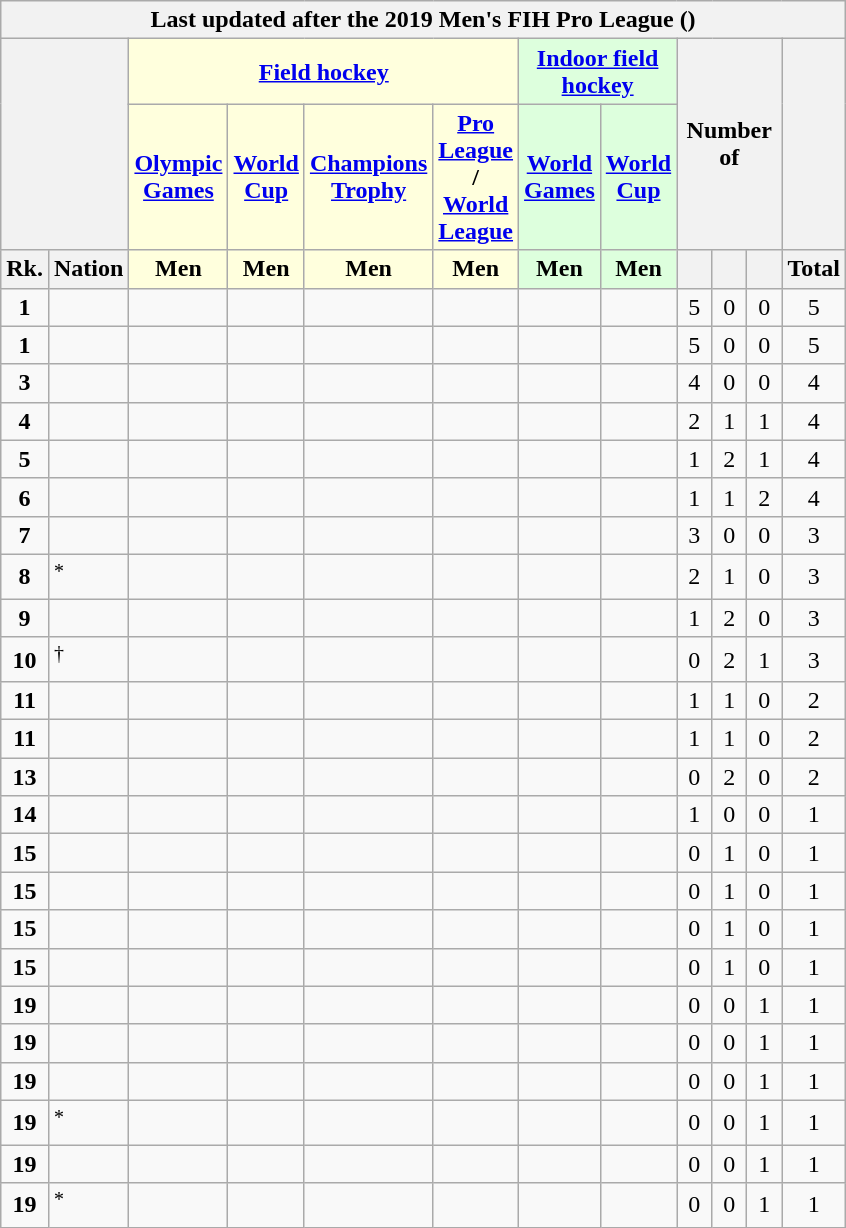<table class="wikitable" style="margin-top: 0em; text-align: center; font-size: 100%;">
<tr>
<th colspan="12">Last updated after the 2019 Men's FIH Pro League ()</th>
</tr>
<tr>
<th rowspan="2" colspan="2"></th>
<th colspan="4" style="background: #ffd;"><a href='#'>Field hockey</a></th>
<th colspan="2" style="background: #dfd;"><a href='#'>Indoor field hockey</a></th>
<th rowspan="2" colspan="3">Number of</th>
<th rowspan="2"></th>
</tr>
<tr>
<th style="background: #ffd;"><a href='#'>Olympic Games</a></th>
<th style="background: #ffd;"><a href='#'>World Cup</a></th>
<th style="background: #ffd;"><a href='#'>Champions Trophy</a></th>
<th style="background: #ffd;"><a href='#'>Pro League</a> / <a href='#'>World League</a></th>
<th style="background: #dfd;"><a href='#'>World Games</a></th>
<th style="background: #dfd;"><a href='#'>World Cup</a></th>
</tr>
<tr>
<th style="width: 1em;">Rk.</th>
<th>Nation</th>
<th style="background: #ffd; width: 1em;">Men</th>
<th style="background: #ffd; width: 1em;">Men</th>
<th style="background: #ffd; width: 1em;">Men</th>
<th style="background: #ffd; width: 1em;">Men</th>
<th style="background: #dfd; width: 1em;">Men</th>
<th style="background: #dfd; width: 1em;">Men</th>
<th style="width: 1em;"></th>
<th style="width: 1em;"></th>
<th style="width: 1em;"></th>
<th style="width: 1em;">Total</th>
</tr>
<tr>
<td><strong>1</strong></td>
<td style="text-align: left;"></td>
<td></td>
<td></td>
<td></td>
<td></td>
<td></td>
<td></td>
<td>5</td>
<td>0</td>
<td>0</td>
<td>5</td>
</tr>
<tr>
<td><strong>1</strong></td>
<td style="text-align: left;"></td>
<td></td>
<td></td>
<td></td>
<td></td>
<td></td>
<td></td>
<td>5</td>
<td>0</td>
<td>0</td>
<td>5</td>
</tr>
<tr>
<td><strong>3</strong></td>
<td style="text-align: left;"></td>
<td></td>
<td></td>
<td></td>
<td></td>
<td></td>
<td></td>
<td>4</td>
<td>0</td>
<td>0</td>
<td>4</td>
</tr>
<tr>
<td><strong>4</strong></td>
<td style="text-align: left;"></td>
<td></td>
<td></td>
<td></td>
<td></td>
<td></td>
<td></td>
<td>2</td>
<td>1</td>
<td>1</td>
<td>4</td>
</tr>
<tr>
<td><strong>5</strong></td>
<td style="text-align: left;"></td>
<td></td>
<td></td>
<td></td>
<td></td>
<td></td>
<td></td>
<td>1</td>
<td>2</td>
<td>1</td>
<td>4</td>
</tr>
<tr>
<td><strong>6</strong></td>
<td style="text-align: left;"></td>
<td></td>
<td></td>
<td></td>
<td></td>
<td></td>
<td></td>
<td>1</td>
<td>1</td>
<td>2</td>
<td>4</td>
</tr>
<tr>
<td><strong>7</strong></td>
<td style="text-align: left;"></td>
<td></td>
<td></td>
<td></td>
<td></td>
<td></td>
<td></td>
<td>3</td>
<td>0</td>
<td>0</td>
<td>3</td>
</tr>
<tr>
<td><strong>8</strong></td>
<td style="text-align: left;"><em></em><sup>*</sup></td>
<td></td>
<td></td>
<td></td>
<td></td>
<td></td>
<td></td>
<td>2</td>
<td>1</td>
<td>0</td>
<td>3</td>
</tr>
<tr>
<td><strong>9</strong></td>
<td style="text-align: left;"></td>
<td></td>
<td></td>
<td></td>
<td></td>
<td></td>
<td></td>
<td>1</td>
<td>2</td>
<td>0</td>
<td>3</td>
</tr>
<tr>
<td><strong>10</strong></td>
<td style="text-align: left;"><sup>†</sup></td>
<td></td>
<td></td>
<td></td>
<td></td>
<td></td>
<td></td>
<td>0</td>
<td>2</td>
<td>1</td>
<td>3</td>
</tr>
<tr>
<td><strong>11</strong></td>
<td style="text-align: left;"></td>
<td></td>
<td></td>
<td></td>
<td></td>
<td></td>
<td></td>
<td>1</td>
<td>1</td>
<td>0</td>
<td>2</td>
</tr>
<tr>
<td><strong>11</strong></td>
<td style="text-align: left;"></td>
<td></td>
<td></td>
<td></td>
<td></td>
<td></td>
<td></td>
<td>1</td>
<td>1</td>
<td>0</td>
<td>2</td>
</tr>
<tr>
<td><strong>13</strong></td>
<td style="text-align: left;"></td>
<td></td>
<td></td>
<td></td>
<td></td>
<td></td>
<td></td>
<td>0</td>
<td>2</td>
<td>0</td>
<td>2</td>
</tr>
<tr>
<td><strong>14</strong></td>
<td style="text-align: left;"></td>
<td></td>
<td></td>
<td></td>
<td></td>
<td></td>
<td></td>
<td>1</td>
<td>0</td>
<td>0</td>
<td>1</td>
</tr>
<tr>
<td><strong>15</strong></td>
<td style="text-align: left;"></td>
<td></td>
<td></td>
<td></td>
<td></td>
<td></td>
<td></td>
<td>0</td>
<td>1</td>
<td>0</td>
<td>1</td>
</tr>
<tr>
<td><strong>15</strong></td>
<td style="text-align: left;"></td>
<td></td>
<td></td>
<td></td>
<td></td>
<td></td>
<td></td>
<td>0</td>
<td>1</td>
<td>0</td>
<td>1</td>
</tr>
<tr>
<td><strong>15</strong></td>
<td style="text-align: left;"></td>
<td></td>
<td></td>
<td></td>
<td></td>
<td></td>
<td></td>
<td>0</td>
<td>1</td>
<td>0</td>
<td>1</td>
</tr>
<tr>
<td><strong>15</strong></td>
<td style="text-align: left;"></td>
<td></td>
<td></td>
<td></td>
<td></td>
<td></td>
<td></td>
<td>0</td>
<td>1</td>
<td>0</td>
<td>1</td>
</tr>
<tr>
<td><strong>19</strong></td>
<td style="text-align: left;"></td>
<td></td>
<td></td>
<td></td>
<td></td>
<td></td>
<td></td>
<td>0</td>
<td>0</td>
<td>1</td>
<td>1</td>
</tr>
<tr>
<td><strong>19</strong></td>
<td style="text-align: left;"></td>
<td></td>
<td></td>
<td></td>
<td></td>
<td></td>
<td></td>
<td>0</td>
<td>0</td>
<td>1</td>
<td>1</td>
</tr>
<tr>
<td><strong>19</strong></td>
<td style="text-align: left;"></td>
<td></td>
<td></td>
<td></td>
<td></td>
<td></td>
<td></td>
<td>0</td>
<td>0</td>
<td>1</td>
<td>1</td>
</tr>
<tr>
<td><strong>19</strong></td>
<td style="text-align: left;"><em></em><sup>*</sup></td>
<td></td>
<td></td>
<td></td>
<td></td>
<td></td>
<td></td>
<td>0</td>
<td>0</td>
<td>1</td>
<td>1</td>
</tr>
<tr>
<td><strong>19</strong></td>
<td style="text-align: left;"></td>
<td></td>
<td></td>
<td></td>
<td></td>
<td></td>
<td></td>
<td>0</td>
<td>0</td>
<td>1</td>
<td>1</td>
</tr>
<tr>
<td><strong>19</strong></td>
<td style="text-align: left;"><em></em><sup>*</sup></td>
<td></td>
<td></td>
<td></td>
<td></td>
<td></td>
<td></td>
<td>0</td>
<td>0</td>
<td>1</td>
<td>1</td>
</tr>
</table>
